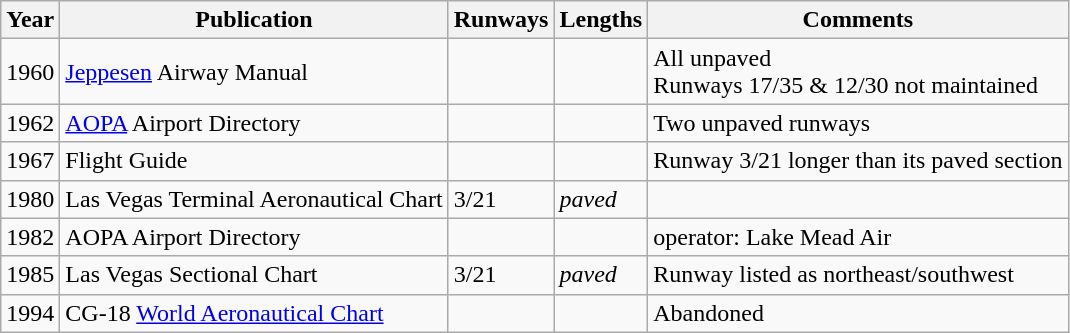<table class="wikitable">
<tr>
<th>Year</th>
<th>Publication</th>
<th>Runways</th>
<th>Lengths</th>
<th>Comments</th>
</tr>
<tr>
<td>1960</td>
<td><a href='#'>Jeppesen</a> Airway Manual</td>
<td></td>
<td></td>
<td>All unpaved<br>Runways 17/35 & 12/30 not maintained</td>
</tr>
<tr>
<td>1962</td>
<td><a href='#'>AOPA</a> Airport Directory</td>
<td></td>
<td></td>
<td>Two unpaved runways</td>
</tr>
<tr>
<td>1967</td>
<td>Flight Guide</td>
<td></td>
<td></td>
<td>Runway 3/21 longer than its paved section</td>
</tr>
<tr>
<td>1980</td>
<td>Las Vegas Terminal Aeronautical Chart</td>
<td>3/21</td>
<td {{ubl> <em>paved</em></td>
<td></td>
</tr>
<tr>
<td>1982</td>
<td>AOPA Airport Directory</td>
<td></td>
<td></td>
<td>operator: Lake Mead Air</td>
</tr>
<tr>
<td>1985</td>
<td>Las Vegas Sectional Chart</td>
<td>3/21</td>
<td> <em>paved</em></td>
<td>Runway listed as northeast/southwest</td>
</tr>
<tr>
<td>1994</td>
<td>CG-18 <a href='#'>World Aeronautical Chart</a></td>
<td></td>
<td></td>
<td>Abandoned</td>
</tr>
</table>
